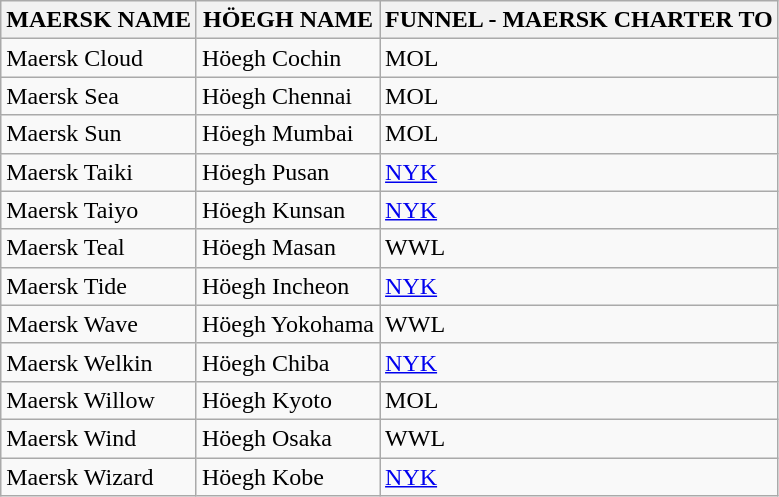<table class="wikitable sortable">
<tr>
<th>MAERSK NAME</th>
<th>HÖEGH NAME</th>
<th>FUNNEL - MAERSK CHARTER TO</th>
</tr>
<tr>
<td>Maersk Cloud</td>
<td>Höegh Cochin</td>
<td>MOL</td>
</tr>
<tr>
<td>Maersk Sea</td>
<td>Höegh Chennai</td>
<td>MOL</td>
</tr>
<tr>
<td>Maersk Sun</td>
<td>Höegh Mumbai</td>
<td>MOL</td>
</tr>
<tr>
<td>Maersk Taiki</td>
<td>Höegh Pusan</td>
<td><a href='#'>NYK</a></td>
</tr>
<tr>
<td>Maersk Taiyo</td>
<td>Höegh Kunsan</td>
<td><a href='#'>NYK</a></td>
</tr>
<tr>
<td>Maersk Teal</td>
<td>Höegh Masan</td>
<td>WWL</td>
</tr>
<tr>
<td>Maersk Tide</td>
<td>Höegh Incheon</td>
<td><a href='#'>NYK</a></td>
</tr>
<tr>
<td>Maersk Wave</td>
<td>Höegh Yokohama</td>
<td>WWL</td>
</tr>
<tr>
<td>Maersk Welkin</td>
<td>Höegh Chiba</td>
<td><a href='#'>NYK</a></td>
</tr>
<tr>
<td>Maersk Willow</td>
<td>Höegh Kyoto</td>
<td>MOL</td>
</tr>
<tr>
<td>Maersk Wind</td>
<td>Höegh Osaka</td>
<td>WWL</td>
</tr>
<tr>
<td>Maersk Wizard</td>
<td>Höegh Kobe</td>
<td><a href='#'>NYK</a></td>
</tr>
</table>
